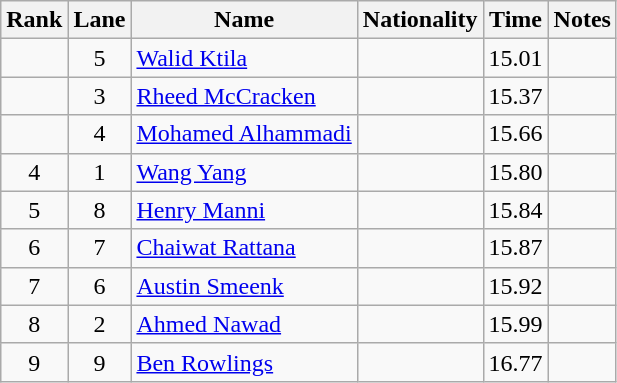<table class="wikitable sortable" style="text-align:center">
<tr>
<th>Rank</th>
<th>Lane</th>
<th>Name</th>
<th>Nationality</th>
<th>Time</th>
<th>Notes</th>
</tr>
<tr>
<td></td>
<td>5</td>
<td align="left"><a href='#'>Walid Ktila</a></td>
<td align="left"></td>
<td>15.01</td>
<td></td>
</tr>
<tr>
<td></td>
<td>3</td>
<td align="left"><a href='#'>Rheed McCracken</a></td>
<td align="left"></td>
<td>15.37</td>
<td></td>
</tr>
<tr>
<td></td>
<td>4</td>
<td align="left"><a href='#'>Mohamed Alhammadi</a></td>
<td align="left"></td>
<td>15.66</td>
<td></td>
</tr>
<tr>
<td>4</td>
<td>1</td>
<td align="left"><a href='#'>Wang Yang</a></td>
<td align="left"></td>
<td>15.80</td>
<td></td>
</tr>
<tr>
<td>5</td>
<td>8</td>
<td align="left"><a href='#'>Henry Manni</a></td>
<td align="left"></td>
<td>15.84</td>
<td></td>
</tr>
<tr>
<td>6</td>
<td>7</td>
<td align="left"><a href='#'>Chaiwat Rattana</a></td>
<td align="left"></td>
<td>15.87</td>
<td></td>
</tr>
<tr>
<td>7</td>
<td>6</td>
<td align="left"><a href='#'>Austin Smeenk</a></td>
<td align="left"></td>
<td>15.92</td>
<td></td>
</tr>
<tr>
<td>8</td>
<td>2</td>
<td align="left"><a href='#'>Ahmed Nawad</a></td>
<td align="left"></td>
<td>15.99</td>
<td></td>
</tr>
<tr>
<td>9</td>
<td>9</td>
<td align="left"><a href='#'>Ben Rowlings</a></td>
<td align="left"></td>
<td>16.77</td>
<td></td>
</tr>
</table>
